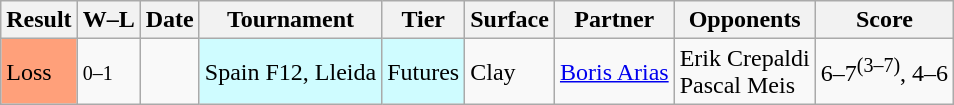<table class="wikitable">
<tr>
<th>Result</th>
<th class="unsortable">W–L</th>
<th>Date</th>
<th>Tournament</th>
<th>Tier</th>
<th>Surface</th>
<th>Partner</th>
<th>Opponents</th>
<th class="unsortable">Score</th>
</tr>
<tr>
<td bgcolor=FFA07A>Loss</td>
<td><small>0–1</small></td>
<td></td>
<td style="background:#cffcff;">Spain F12, Lleida</td>
<td style="background:#cffcff;">Futures</td>
<td>Clay</td>
<td> <a href='#'>Boris Arias</a></td>
<td> Erik Crepaldi<br> Pascal Meis</td>
<td>6–7<sup>(3–7)</sup>, 4–6</td>
</tr>
</table>
